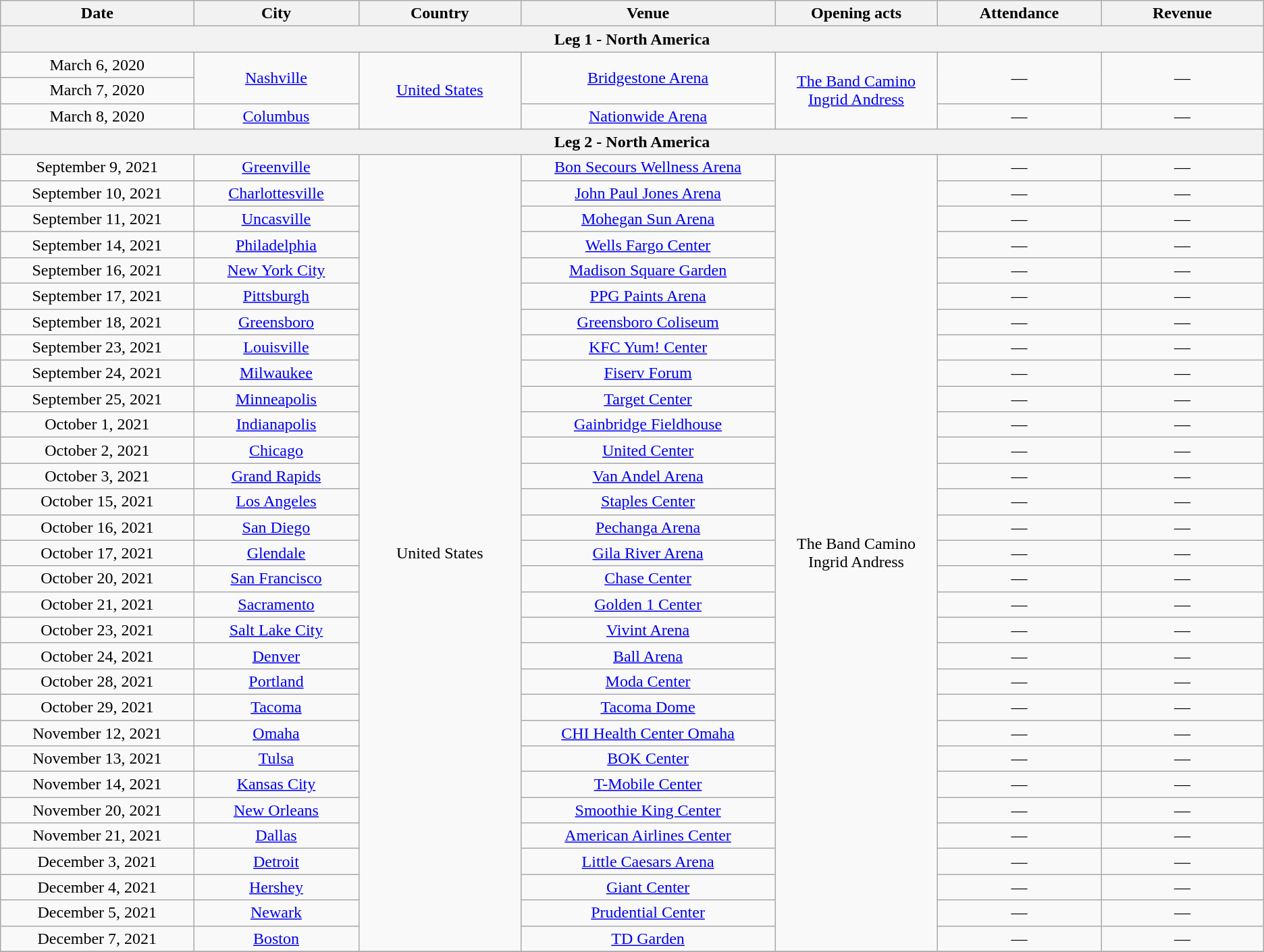<table class="wikitable plainrowheaders" style="text-align:center;">
<tr>
<th scope="col" style="width:12em;">Date</th>
<th scope="col" style="width:10em;">City</th>
<th scope="col" style="width:10em;">Country</th>
<th scope="col" style="width:16em;">Venue</th>
<th scope="col" style="width:10em;">Opening acts</th>
<th scope="col" style="width:10em;">Attendance</th>
<th scope="col" style="width:10em;">Revenue</th>
</tr>
<tr>
<th colspan="7">Leg 1 - North America</th>
</tr>
<tr>
<td>March 6, 2020</td>
<td rowspan="2"><a href='#'>Nashville</a></td>
<td rowspan="3"><a href='#'>United States</a></td>
<td rowspan="2"><a href='#'>Bridgestone Arena</a></td>
<td rowspan="3"><a href='#'>The Band Camino</a><br><a href='#'>Ingrid Andress</a></td>
<td rowspan="2">—</td>
<td rowspan="2">—</td>
</tr>
<tr>
<td>March 7, 2020</td>
</tr>
<tr>
<td>March 8, 2020</td>
<td><a href='#'>Columbus</a></td>
<td><a href='#'>Nationwide Arena</a></td>
<td>—</td>
<td>—</td>
</tr>
<tr>
<th colspan="7">Leg 2 - North America</th>
</tr>
<tr>
<td>September 9, 2021</td>
<td><a href='#'>Greenville</a></td>
<td rowspan="31">United States</td>
<td><a href='#'>Bon Secours Wellness Arena</a></td>
<td rowspan="31">The Band Camino<br>Ingrid Andress</td>
<td>—</td>
<td>—</td>
</tr>
<tr>
<td>September 10, 2021</td>
<td><a href='#'>Charlottesville</a></td>
<td><a href='#'>John Paul Jones Arena</a></td>
<td>—</td>
<td>—</td>
</tr>
<tr>
<td>September 11, 2021</td>
<td><a href='#'>Uncasville</a></td>
<td><a href='#'>Mohegan Sun Arena</a></td>
<td>—</td>
<td>—</td>
</tr>
<tr>
<td>September 14, 2021</td>
<td><a href='#'>Philadelphia</a></td>
<td><a href='#'>Wells Fargo Center</a></td>
<td>—</td>
<td>—</td>
</tr>
<tr>
<td>September 16, 2021</td>
<td><a href='#'>New York City</a></td>
<td><a href='#'>Madison Square Garden</a></td>
<td>—</td>
<td>—</td>
</tr>
<tr>
<td>September 17, 2021</td>
<td><a href='#'>Pittsburgh</a></td>
<td><a href='#'>PPG Paints Arena</a></td>
<td>—</td>
<td>—</td>
</tr>
<tr>
<td>September 18, 2021</td>
<td><a href='#'>Greensboro</a></td>
<td><a href='#'>Greensboro Coliseum</a></td>
<td>—</td>
<td>—</td>
</tr>
<tr>
<td>September 23, 2021</td>
<td><a href='#'>Louisville</a></td>
<td><a href='#'>KFC Yum! Center</a></td>
<td>—</td>
<td>—</td>
</tr>
<tr>
<td>September 24, 2021</td>
<td><a href='#'>Milwaukee</a></td>
<td><a href='#'>Fiserv Forum</a></td>
<td>—</td>
<td>—</td>
</tr>
<tr>
<td>September 25, 2021</td>
<td><a href='#'>Minneapolis</a></td>
<td><a href='#'>Target Center</a></td>
<td>—</td>
<td>—</td>
</tr>
<tr>
<td>October 1, 2021</td>
<td><a href='#'>Indianapolis</a></td>
<td><a href='#'>Gainbridge Fieldhouse</a></td>
<td>—</td>
<td>—</td>
</tr>
<tr>
<td>October 2, 2021</td>
<td><a href='#'>Chicago</a></td>
<td><a href='#'>United Center</a></td>
<td>—</td>
<td>—</td>
</tr>
<tr>
<td>October 3, 2021</td>
<td><a href='#'>Grand Rapids</a></td>
<td><a href='#'>Van Andel Arena</a></td>
<td>—</td>
<td>—</td>
</tr>
<tr>
<td>October 15, 2021</td>
<td><a href='#'>Los Angeles</a></td>
<td><a href='#'>Staples Center</a></td>
<td>—</td>
<td>—</td>
</tr>
<tr>
<td>October 16, 2021</td>
<td><a href='#'>San Diego</a></td>
<td><a href='#'>Pechanga Arena</a></td>
<td>—</td>
<td>—</td>
</tr>
<tr>
<td>October 17, 2021</td>
<td><a href='#'>Glendale</a></td>
<td><a href='#'>Gila River Arena</a></td>
<td>—</td>
<td>—</td>
</tr>
<tr>
<td>October 20, 2021</td>
<td><a href='#'>San Francisco</a></td>
<td><a href='#'>Chase Center</a></td>
<td>—</td>
<td>—</td>
</tr>
<tr>
<td>October 21, 2021</td>
<td><a href='#'>Sacramento</a></td>
<td><a href='#'>Golden 1 Center</a></td>
<td>—</td>
<td>—</td>
</tr>
<tr>
<td>October 23, 2021</td>
<td><a href='#'>Salt Lake City</a></td>
<td><a href='#'>Vivint Arena</a></td>
<td>—</td>
<td>—</td>
</tr>
<tr>
<td>October 24, 2021</td>
<td><a href='#'>Denver</a></td>
<td><a href='#'>Ball Arena</a></td>
<td>—</td>
<td>—</td>
</tr>
<tr>
<td>October 28, 2021</td>
<td><a href='#'>Portland</a></td>
<td><a href='#'>Moda Center</a></td>
<td>—</td>
<td>—</td>
</tr>
<tr>
<td>October 29, 2021</td>
<td><a href='#'>Tacoma</a></td>
<td><a href='#'>Tacoma Dome</a></td>
<td>—</td>
<td>—</td>
</tr>
<tr>
<td>November 12, 2021</td>
<td><a href='#'>Omaha</a></td>
<td><a href='#'>CHI Health Center Omaha</a></td>
<td>—</td>
<td>—</td>
</tr>
<tr>
<td>November 13, 2021</td>
<td><a href='#'>Tulsa</a></td>
<td><a href='#'>BOK Center</a></td>
<td>—</td>
<td>—</td>
</tr>
<tr>
<td>November 14, 2021</td>
<td><a href='#'>Kansas City</a></td>
<td><a href='#'>T-Mobile Center</a></td>
<td>—</td>
<td>—</td>
</tr>
<tr>
<td>November 20, 2021</td>
<td><a href='#'>New Orleans</a></td>
<td><a href='#'>Smoothie King Center</a></td>
<td>—</td>
<td>—</td>
</tr>
<tr>
<td>November 21, 2021</td>
<td><a href='#'>Dallas</a></td>
<td><a href='#'>American Airlines Center</a></td>
<td>—</td>
<td>—</td>
</tr>
<tr>
<td>December 3, 2021</td>
<td><a href='#'>Detroit</a></td>
<td><a href='#'>Little Caesars Arena</a></td>
<td>—</td>
<td>—</td>
</tr>
<tr>
<td>December 4, 2021</td>
<td><a href='#'>Hershey</a></td>
<td><a href='#'>Giant Center</a></td>
<td>—</td>
<td>—</td>
</tr>
<tr>
<td>December 5, 2021</td>
<td><a href='#'>Newark</a></td>
<td><a href='#'>Prudential Center</a></td>
<td>—</td>
<td>—</td>
</tr>
<tr>
<td>December 7, 2021</td>
<td><a href='#'>Boston</a></td>
<td><a href='#'>TD Garden</a></td>
<td>—</td>
<td>—</td>
</tr>
<tr>
</tr>
</table>
